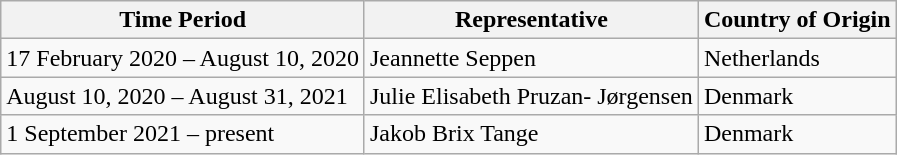<table class="wikitable">
<tr>
<th>Time Period</th>
<th>Representative</th>
<th>Country of Origin</th>
</tr>
<tr>
<td>17 February 2020 – August 10, 2020</td>
<td>Jeannette Seppen</td>
<td>Netherlands</td>
</tr>
<tr>
<td>August 10, 2020 – August 31, 2021</td>
<td>Julie Elisabeth Pruzan- Jørgensen</td>
<td>Denmark</td>
</tr>
<tr>
<td>1 September 2021 – present</td>
<td>Jakob Brix Tange</td>
<td>Denmark</td>
</tr>
</table>
